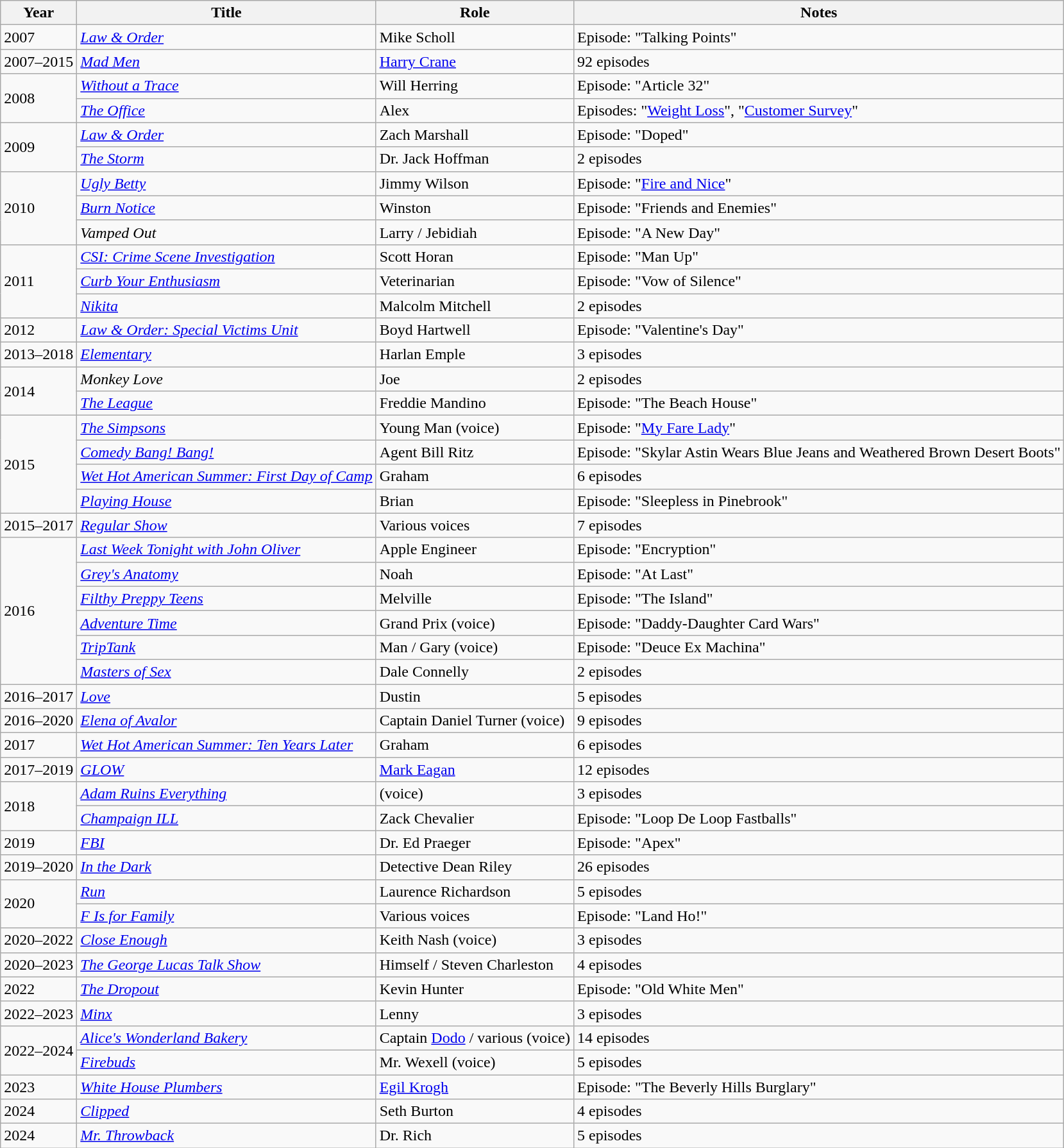<table class="wikitable sortable">
<tr>
<th>Year</th>
<th>Title</th>
<th>Role</th>
<th class="unsortable">Notes</th>
</tr>
<tr>
<td>2007</td>
<td><em><a href='#'>Law & Order</a></em></td>
<td>Mike Scholl</td>
<td>Episode: "Talking Points"</td>
</tr>
<tr>
<td>2007–2015</td>
<td><em><a href='#'>Mad Men</a></em></td>
<td><a href='#'>Harry Crane</a></td>
<td>92 episodes</td>
</tr>
<tr>
<td rowspan="2">2008</td>
<td><em><a href='#'>Without a Trace</a></em></td>
<td>Will Herring</td>
<td>Episode: "Article 32"</td>
</tr>
<tr>
<td><em><a href='#'>The Office</a></em></td>
<td>Alex</td>
<td>Episodes: "<a href='#'>Weight Loss</a>", "<a href='#'>Customer Survey</a>"</td>
</tr>
<tr>
<td rowspan="2">2009</td>
<td><em><a href='#'>Law & Order</a></em></td>
<td>Zach Marshall</td>
<td>Episode: "Doped"</td>
</tr>
<tr>
<td><em><a href='#'>The Storm</a></em></td>
<td>Dr. Jack Hoffman</td>
<td>2 episodes</td>
</tr>
<tr>
<td rowspan="3">2010</td>
<td><em><a href='#'>Ugly Betty</a></em></td>
<td>Jimmy Wilson</td>
<td>Episode: "<a href='#'>Fire and Nice</a>"</td>
</tr>
<tr>
<td><em><a href='#'>Burn Notice</a></em></td>
<td>Winston</td>
<td>Episode: "Friends and Enemies"</td>
</tr>
<tr>
<td><em>Vamped Out</em></td>
<td>Larry / Jebidiah</td>
<td>Episode: "A New Day"</td>
</tr>
<tr>
<td rowspan="3">2011</td>
<td><em><a href='#'>CSI: Crime Scene Investigation</a></em></td>
<td>Scott Horan</td>
<td>Episode: "Man Up"</td>
</tr>
<tr>
<td><em><a href='#'>Curb Your Enthusiasm</a></em></td>
<td>Veterinarian</td>
<td>Episode: "Vow of Silence"</td>
</tr>
<tr>
<td><em><a href='#'>Nikita</a></em></td>
<td>Malcolm Mitchell</td>
<td>2 episodes</td>
</tr>
<tr>
<td>2012</td>
<td><em><a href='#'>Law & Order: Special Victims Unit</a></em></td>
<td>Boyd Hartwell</td>
<td>Episode: "Valentine's Day"</td>
</tr>
<tr>
<td>2013–2018</td>
<td><em><a href='#'>Elementary</a></em></td>
<td>Harlan Emple</td>
<td>3 episodes</td>
</tr>
<tr>
<td rowspan="2">2014</td>
<td><em>Monkey Love</em></td>
<td>Joe</td>
<td>2 episodes</td>
</tr>
<tr>
<td><em><a href='#'>The League</a></em></td>
<td>Freddie Mandino</td>
<td>Episode: "The Beach House"</td>
</tr>
<tr>
<td rowspan="4">2015</td>
<td><em><a href='#'>The Simpsons</a></em></td>
<td>Young Man (voice)</td>
<td>Episode: "<a href='#'>My Fare Lady</a>"</td>
</tr>
<tr>
<td><em><a href='#'>Comedy Bang! Bang!</a></em></td>
<td>Agent Bill Ritz</td>
<td>Episode: "Skylar Astin Wears Blue Jeans and Weathered Brown Desert Boots"</td>
</tr>
<tr>
<td><em><a href='#'>Wet Hot American Summer: First Day of Camp</a></em></td>
<td>Graham</td>
<td>6 episodes</td>
</tr>
<tr>
<td><em><a href='#'>Playing House</a></em></td>
<td>Brian</td>
<td>Episode: "Sleepless in Pinebrook"</td>
</tr>
<tr>
<td>2015–2017</td>
<td><em><a href='#'>Regular Show</a></em></td>
<td>Various voices</td>
<td>7 episodes</td>
</tr>
<tr>
<td rowspan="6">2016</td>
<td><em><a href='#'>Last Week Tonight with John Oliver</a></em></td>
<td>Apple Engineer</td>
<td>Episode: "Encryption"</td>
</tr>
<tr>
<td><em><a href='#'>Grey's Anatomy</a></em></td>
<td>Noah</td>
<td>Episode: "At Last"</td>
</tr>
<tr>
<td><em><a href='#'>Filthy Preppy Teens</a></em></td>
<td>Melville</td>
<td>Episode: "The Island"</td>
</tr>
<tr>
<td><em><a href='#'>Adventure Time</a></em></td>
<td>Grand Prix (voice)</td>
<td>Episode: "Daddy-Daughter Card Wars"</td>
</tr>
<tr>
<td><em><a href='#'>TripTank</a></em></td>
<td>Man / Gary (voice)</td>
<td>Episode: "Deuce Ex Machina"</td>
</tr>
<tr>
<td><em><a href='#'>Masters of Sex</a></em></td>
<td>Dale Connelly</td>
<td>2 episodes</td>
</tr>
<tr>
<td>2016–2017</td>
<td><em><a href='#'>Love</a></em></td>
<td>Dustin</td>
<td>5 episodes</td>
</tr>
<tr>
<td>2016–2020</td>
<td><em><a href='#'>Elena of Avalor</a></em></td>
<td>Captain Daniel Turner (voice)</td>
<td>9 episodes</td>
</tr>
<tr>
<td>2017</td>
<td><em><a href='#'>Wet Hot American Summer: Ten Years Later</a></em></td>
<td>Graham</td>
<td>6 episodes</td>
</tr>
<tr>
<td>2017–2019</td>
<td><em><a href='#'>GLOW</a></em></td>
<td><a href='#'>Mark Eagan</a></td>
<td>12 episodes</td>
</tr>
<tr>
<td rowspan="2">2018</td>
<td><em><a href='#'>Adam Ruins Everything</a></em></td>
<td>(voice)</td>
<td>3 episodes</td>
</tr>
<tr>
<td><em><a href='#'>Champaign ILL</a></em></td>
<td>Zack Chevalier</td>
<td>Episode: "Loop De Loop Fastballs"</td>
</tr>
<tr>
<td>2019</td>
<td><em><a href='#'>FBI</a></em></td>
<td>Dr. Ed Praeger</td>
<td>Episode: "Apex"</td>
</tr>
<tr>
<td>2019–2020</td>
<td><em><a href='#'>In the Dark</a></em></td>
<td>Detective Dean Riley</td>
<td>26 episodes</td>
</tr>
<tr>
<td rowspan="2">2020</td>
<td><em><a href='#'>Run</a></em></td>
<td>Laurence Richardson</td>
<td>5 episodes</td>
</tr>
<tr>
<td><em><a href='#'>F Is for Family</a></em></td>
<td>Various voices</td>
<td>Episode: "Land Ho!"</td>
</tr>
<tr>
<td>2020–2022</td>
<td><em><a href='#'>Close Enough</a></em></td>
<td>Keith Nash (voice)</td>
<td>3 episodes</td>
</tr>
<tr>
<td>2020–2023</td>
<td><em><a href='#'>The George Lucas Talk Show</a></em></td>
<td>Himself / Steven Charleston</td>
<td>4 episodes</td>
</tr>
<tr>
<td>2022</td>
<td><em><a href='#'>The Dropout</a></em></td>
<td>Kevin Hunter</td>
<td>Episode: "Old White Men"</td>
</tr>
<tr>
<td>2022–2023</td>
<td><em><a href='#'>Minx</a></em></td>
<td>Lenny</td>
<td>3 episodes</td>
</tr>
<tr>
<td rowspan="2">2022–2024</td>
<td><em><a href='#'>Alice's Wonderland Bakery</a></em></td>
<td>Captain <a href='#'>Dodo</a> / various (voice)</td>
<td>14 episodes</td>
</tr>
<tr>
<td><em><a href='#'>Firebuds</a></em></td>
<td>Mr. Wexell (voice)</td>
<td>5 episodes</td>
</tr>
<tr>
<td>2023</td>
<td><em><a href='#'>White House Plumbers</a></em></td>
<td><a href='#'>Egil Krogh</a></td>
<td>Episode: "The Beverly Hills Burglary"</td>
</tr>
<tr>
<td>2024</td>
<td><em><a href='#'>Clipped</a></em></td>
<td>Seth Burton</td>
<td>4 episodes</td>
</tr>
<tr>
<td>2024</td>
<td><em><a href='#'>Mr. Throwback</a></em></td>
<td>Dr. Rich</td>
<td>5 episodes</td>
</tr>
</table>
